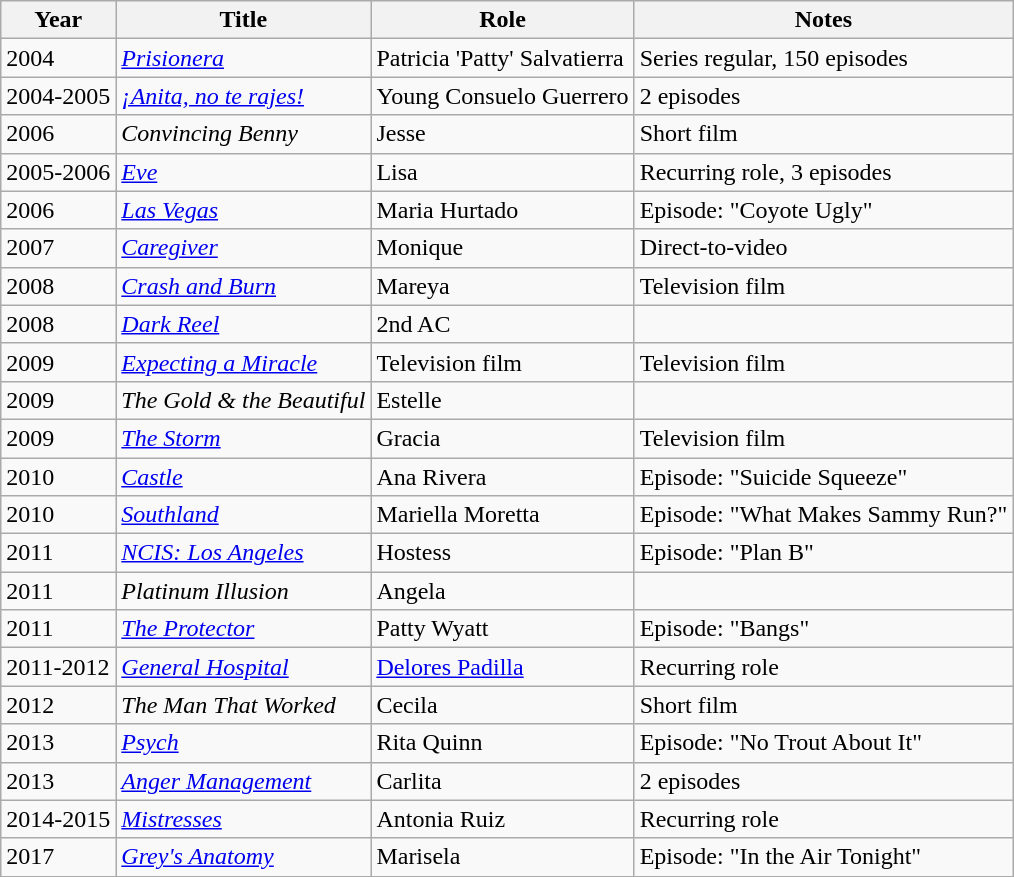<table class="wikitable sortable">
<tr>
<th>Year</th>
<th>Title</th>
<th>Role</th>
<th>Notes</th>
</tr>
<tr>
<td>2004</td>
<td><em><a href='#'>Prisionera</a></em></td>
<td>Patricia 'Patty' Salvatierra</td>
<td>Series regular, 150 episodes</td>
</tr>
<tr>
<td>2004-2005</td>
<td><em><a href='#'>¡Anita, no te rajes!</a></em></td>
<td>Young Consuelo Guerrero</td>
<td>2 episodes</td>
</tr>
<tr>
<td>2006</td>
<td><em>Convincing Benny</em></td>
<td>Jesse</td>
<td>Short film</td>
</tr>
<tr>
<td>2005-2006</td>
<td><em><a href='#'>Eve</a></em></td>
<td>Lisa</td>
<td>Recurring role, 3 episodes</td>
</tr>
<tr>
<td>2006</td>
<td><em><a href='#'>Las Vegas</a></em></td>
<td>Maria Hurtado</td>
<td>Episode: "Coyote Ugly"</td>
</tr>
<tr>
<td>2007</td>
<td><em><a href='#'>Caregiver</a></em></td>
<td>Monique</td>
<td>Direct-to-video</td>
</tr>
<tr>
<td>2008</td>
<td><em><a href='#'>Crash and Burn</a></em></td>
<td>Mareya</td>
<td>Television film</td>
</tr>
<tr>
<td>2008</td>
<td><em><a href='#'>Dark Reel</a></em></td>
<td>2nd AC</td>
<td></td>
</tr>
<tr>
<td>2009</td>
<td><em><a href='#'>Expecting a Miracle</a></em></td>
<td>Television film</td>
<td>Television film</td>
</tr>
<tr>
<td>2009</td>
<td><em>The Gold & the Beautiful</em></td>
<td>Estelle</td>
<td></td>
</tr>
<tr>
<td>2009</td>
<td><em><a href='#'>The Storm</a></em></td>
<td>Gracia</td>
<td>Television film</td>
</tr>
<tr>
<td>2010</td>
<td><em><a href='#'>Castle</a></em></td>
<td>Ana Rivera</td>
<td>Episode: "Suicide Squeeze"</td>
</tr>
<tr>
<td>2010</td>
<td><em><a href='#'>Southland</a></em></td>
<td>Mariella Moretta</td>
<td>Episode: "What Makes Sammy Run?"</td>
</tr>
<tr>
<td>2011</td>
<td><em><a href='#'>NCIS: Los Angeles</a></em></td>
<td>Hostess</td>
<td>Episode: "Plan B"</td>
</tr>
<tr>
<td>2011</td>
<td><em>Platinum Illusion</em></td>
<td>Angela</td>
<td></td>
</tr>
<tr>
<td>2011</td>
<td><em><a href='#'>The Protector</a></em></td>
<td>Patty Wyatt</td>
<td>Episode: "Bangs"</td>
</tr>
<tr>
<td>2011-2012</td>
<td><em><a href='#'>General Hospital</a></em></td>
<td><a href='#'>Delores Padilla</a></td>
<td>Recurring role</td>
</tr>
<tr>
<td>2012</td>
<td><em>The Man That Worked</em></td>
<td>Cecila</td>
<td>Short film</td>
</tr>
<tr>
<td>2013</td>
<td><em><a href='#'>Psych</a></em></td>
<td>Rita Quinn</td>
<td>Episode: "No Trout About It"</td>
</tr>
<tr>
<td>2013</td>
<td><em><a href='#'>Anger Management</a></em></td>
<td>Carlita</td>
<td>2 episodes</td>
</tr>
<tr>
<td>2014-2015</td>
<td><em><a href='#'>Mistresses</a></em></td>
<td>Antonia Ruiz</td>
<td>Recurring role</td>
</tr>
<tr>
<td>2017</td>
<td><em><a href='#'>Grey's Anatomy</a></em></td>
<td>Marisela</td>
<td>Episode: "In the Air Tonight"</td>
</tr>
</table>
